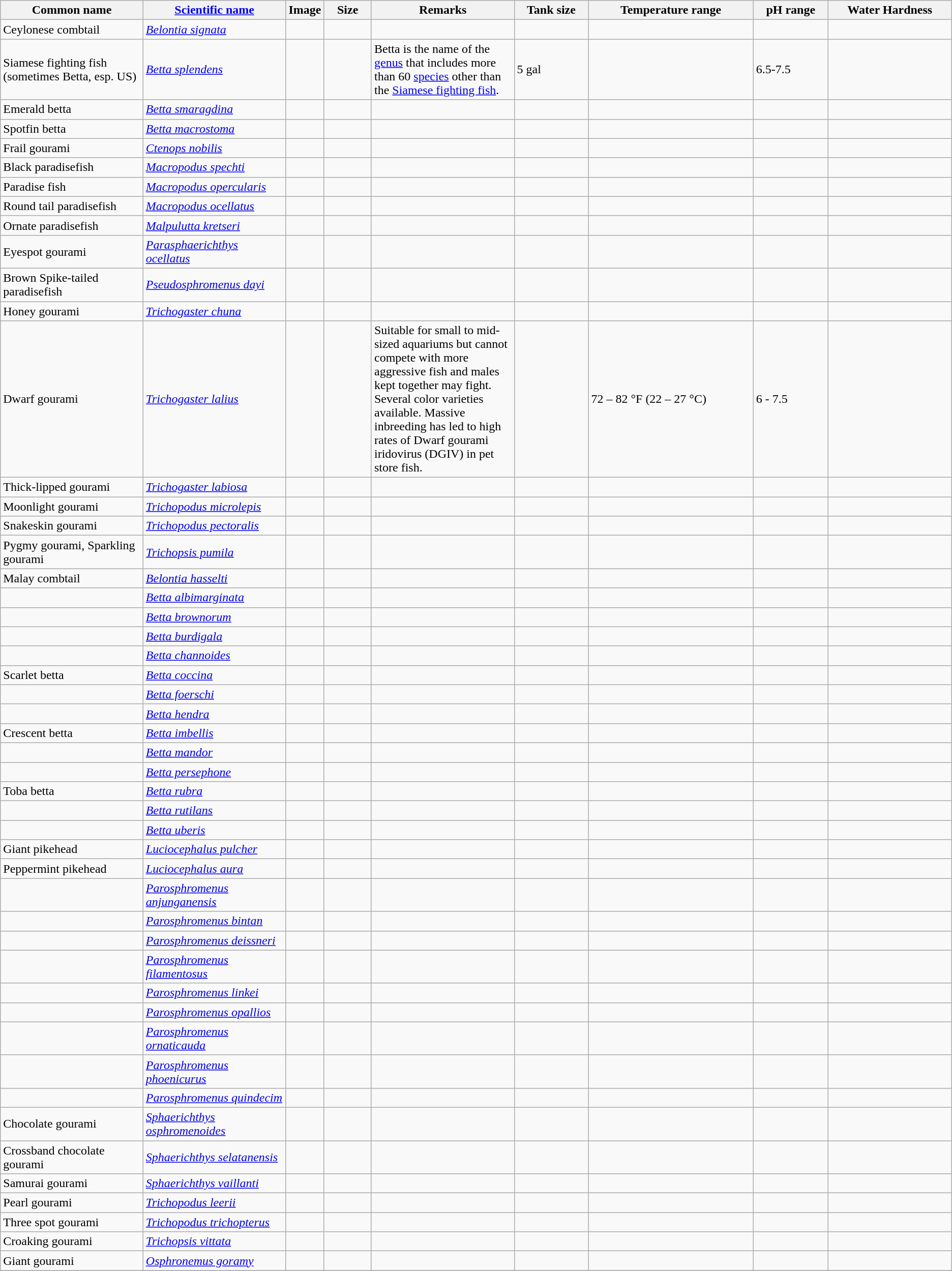<table class="wikitable sortable">
<tr>
<th width="15%">Common name</th>
<th width="15%"><a href='#'>Scientific name</a></th>
<th width="1%">Image</th>
<th width="5%">Size</th>
<th width="15%">Remarks</th>
<th>Tank size</th>
<th class="unsortable">Temperature range</th>
<th class="unsortable">pH range</th>
<th>Water Hardness</th>
</tr>
<tr>
<td>Ceylonese combtail</td>
<td><em><a href='#'>Belontia signata</a></em></td>
<td align="center"></td>
<td align="center"></td>
<td></td>
<td></td>
<td></td>
<td></td>
<td></td>
</tr>
<tr>
<td>Siamese fighting fish (sometimes Betta, esp. US)</td>
<td><em><a href='#'>Betta splendens</a></em></td>
<td align="center"></td>
<td align="center"></td>
<td>Betta is the name of the <a href='#'>genus</a> that includes more than 60 <a href='#'>species</a> other than the <a href='#'>Siamese fighting fish</a>.</td>
<td>5 gal </td>
<td></td>
<td>6.5-7.5</td>
<td></td>
</tr>
<tr>
<td>Emerald betta</td>
<td><em><a href='#'>Betta smaragdina</a></em></td>
<td align="center"></td>
<td align="center"></td>
<td></td>
<td></td>
<td></td>
<td></td>
<td></td>
</tr>
<tr>
<td>Spotfin betta</td>
<td><em><a href='#'>Betta macrostoma</a></em></td>
<td align="center"></td>
<td align="center"></td>
<td></td>
<td></td>
<td></td>
<td></td>
<td></td>
</tr>
<tr>
<td>Frail gourami</td>
<td><em><a href='#'>Ctenops nobilis</a></em></td>
<td align="center"></td>
<td align="center"></td>
<td></td>
<td></td>
<td></td>
<td></td>
<td></td>
</tr>
<tr>
<td>Black paradisefish</td>
<td><em><a href='#'>Macropodus spechti</a></em></td>
<td align="center"></td>
<td align="center"></td>
<td></td>
<td></td>
<td></td>
<td></td>
<td></td>
</tr>
<tr>
<td>Paradise fish</td>
<td><em><a href='#'>Macropodus opercularis</a></em></td>
<td align="center"></td>
<td align="center"></td>
<td></td>
<td></td>
<td></td>
<td></td>
<td></td>
</tr>
<tr>
<td>Round tail paradisefish</td>
<td><em><a href='#'>Macropodus ocellatus</a></em></td>
<td align="center"></td>
<td align="center"></td>
<td></td>
<td></td>
<td></td>
<td></td>
<td></td>
</tr>
<tr>
<td>Ornate paradisefish</td>
<td><em><a href='#'>Malpulutta kretseri</a></em></td>
<td align="center"></td>
<td align="center"></td>
<td></td>
<td></td>
<td></td>
<td></td>
<td></td>
</tr>
<tr>
<td>Eyespot gourami</td>
<td><em><a href='#'>Parasphaerichthys ocellatus</a></em></td>
<td align="center"></td>
<td align="center"></td>
<td></td>
<td></td>
<td></td>
<td></td>
<td></td>
</tr>
<tr>
<td>Brown Spike-tailed paradisefish</td>
<td><em><a href='#'>Pseudosphromenus dayi</a></em></td>
<td align="center"></td>
<td align="center"></td>
<td></td>
<td></td>
<td></td>
<td></td>
<td></td>
</tr>
<tr>
<td>Honey gourami</td>
<td><em><a href='#'>Trichogaster chuna</a></em></td>
<td align="center"></td>
<td align="center"></td>
<td></td>
<td></td>
<td></td>
<td></td>
<td></td>
</tr>
<tr>
<td>Dwarf gourami</td>
<td><em><a href='#'>Trichogaster lalius</a></em></td>
<td align="center"></td>
<td align="center"></td>
<td>Suitable for small to mid-sized aquariums but cannot compete with more aggressive fish and males kept together may fight. Several color varieties available. Massive inbreeding has led to high rates of Dwarf gourami iridovirus (DGIV) in pet store fish.</td>
<td></td>
<td>72 – 82 °F (22 – 27 °C) </td>
<td>6 - 7.5</td>
<td></td>
</tr>
<tr>
<td>Thick-lipped gourami</td>
<td><em><a href='#'>Trichogaster labiosa</a></em></td>
<td align="center"></td>
<td align="center"></td>
<td></td>
<td></td>
<td></td>
<td></td>
<td></td>
</tr>
<tr>
<td>Moonlight gourami</td>
<td><em><a href='#'>Trichopodus microlepis</a></em></td>
<td align="center"></td>
<td align="center"></td>
<td></td>
<td></td>
<td></td>
<td></td>
<td></td>
</tr>
<tr>
<td>Snakeskin gourami</td>
<td><em><a href='#'>Trichopodus pectoralis</a></em></td>
<td align="center"></td>
<td align="center"></td>
<td></td>
<td></td>
<td></td>
<td></td>
<td></td>
</tr>
<tr>
<td>Pygmy gourami, Sparkling gourami</td>
<td><em><a href='#'>Trichopsis pumila</a></em></td>
<td align="center"></td>
<td align="center"></td>
<td></td>
<td></td>
<td></td>
<td></td>
<td></td>
</tr>
<tr>
<td>Malay combtail</td>
<td><em><a href='#'>Belontia hasselti</a></em></td>
<td align="center"></td>
<td align="center"></td>
<td></td>
<td></td>
<td></td>
<td></td>
<td></td>
</tr>
<tr>
<td></td>
<td><em><a href='#'>Betta albimarginata</a></em></td>
<td align="center"></td>
<td align="center"></td>
<td></td>
<td></td>
<td></td>
<td></td>
<td></td>
</tr>
<tr>
<td></td>
<td><em><a href='#'>Betta brownorum</a></em></td>
<td align="center"></td>
<td align="center"></td>
<td></td>
<td></td>
<td></td>
<td></td>
<td></td>
</tr>
<tr>
<td></td>
<td><em><a href='#'>Betta burdigala</a></em></td>
<td align="center"></td>
<td align="center"></td>
<td></td>
<td></td>
<td></td>
<td></td>
<td></td>
</tr>
<tr>
<td></td>
<td><em><a href='#'>Betta channoides</a></em></td>
<td align="center"></td>
<td align="center"></td>
<td></td>
<td></td>
<td></td>
<td></td>
<td></td>
</tr>
<tr>
<td>Scarlet betta</td>
<td><em><a href='#'>Betta coccina</a></em></td>
<td align="center"></td>
<td align="center"></td>
<td></td>
<td></td>
<td></td>
<td></td>
<td></td>
</tr>
<tr>
<td></td>
<td><em><a href='#'>Betta foerschi</a></em></td>
<td align="center"></td>
<td align="center"></td>
<td></td>
<td></td>
<td></td>
<td></td>
<td></td>
</tr>
<tr>
<td></td>
<td><em><a href='#'>Betta hendra</a></em></td>
<td align="center"></td>
<td align="center"></td>
<td></td>
<td></td>
<td></td>
<td></td>
<td></td>
</tr>
<tr>
<td>Crescent betta</td>
<td><em><a href='#'>Betta imbellis</a></em></td>
<td align="center"></td>
<td align="center"></td>
<td></td>
<td></td>
<td></td>
<td></td>
<td></td>
</tr>
<tr>
<td></td>
<td><em><a href='#'>Betta mandor</a></em></td>
<td align="center"></td>
<td align="center"></td>
<td></td>
<td></td>
<td></td>
<td></td>
<td></td>
</tr>
<tr>
<td></td>
<td><em><a href='#'>Betta persephone</a></em></td>
<td align="center"></td>
<td align="center"></td>
<td></td>
<td></td>
<td></td>
<td></td>
<td></td>
</tr>
<tr>
<td>Toba betta</td>
<td><em><a href='#'>Betta rubra</a></em></td>
<td align="center"></td>
<td align="center"></td>
<td></td>
<td></td>
<td></td>
<td></td>
<td></td>
</tr>
<tr>
<td></td>
<td><em><a href='#'>Betta rutilans</a></em></td>
<td align="center"></td>
<td align="center"></td>
<td></td>
<td></td>
<td></td>
<td></td>
<td></td>
</tr>
<tr>
<td></td>
<td><em><a href='#'>Betta uberis</a></em></td>
<td align="center"></td>
<td align="center"></td>
<td></td>
<td></td>
<td></td>
<td></td>
<td></td>
</tr>
<tr>
<td>Giant pikehead</td>
<td><em><a href='#'>Luciocephalus pulcher</a></em></td>
<td align="center"></td>
<td align="center"></td>
<td></td>
<td></td>
<td></td>
<td></td>
<td></td>
</tr>
<tr>
<td>Peppermint pikehead</td>
<td><em><a href='#'>Luciocephalus aura</a></em></td>
<td align="center"></td>
<td align="center"></td>
<td></td>
<td></td>
<td></td>
<td></td>
<td></td>
</tr>
<tr>
<td></td>
<td><em><a href='#'>Parosphromenus anjunganensis</a></em></td>
<td align="center"></td>
<td align="center"></td>
<td></td>
<td></td>
<td></td>
<td></td>
<td></td>
</tr>
<tr>
<td></td>
<td><em><a href='#'>Parosphromenus bintan</a></em></td>
<td align="center"></td>
<td align="center"></td>
<td></td>
<td></td>
<td></td>
<td></td>
<td></td>
</tr>
<tr>
<td></td>
<td><em><a href='#'>Parosphromenus deissneri</a></em></td>
<td align="center"></td>
<td align="center"></td>
<td></td>
<td></td>
<td></td>
<td></td>
<td></td>
</tr>
<tr>
<td></td>
<td><em><a href='#'>Parosphromenus filamentosus</a></em></td>
<td align="center"></td>
<td align="center"></td>
<td></td>
<td></td>
<td></td>
<td></td>
<td></td>
</tr>
<tr>
<td></td>
<td><em><a href='#'>Parosphromenus linkei</a></em></td>
<td align="center"></td>
<td align="center"></td>
<td></td>
<td></td>
<td></td>
<td></td>
<td></td>
</tr>
<tr>
<td></td>
<td><em><a href='#'>Parosphromenus opallios</a></em></td>
<td align="center"></td>
<td align="center"></td>
<td></td>
<td></td>
<td></td>
<td></td>
<td></td>
</tr>
<tr>
<td></td>
<td><em><a href='#'>Parosphromenus ornaticauda</a></em></td>
<td align="center"></td>
<td align="center"></td>
<td></td>
<td></td>
<td></td>
<td></td>
<td></td>
</tr>
<tr>
<td></td>
<td><em><a href='#'>Parosphromenus phoenicurus</a></em></td>
<td align="center"></td>
<td align="center"></td>
<td></td>
<td></td>
<td></td>
<td></td>
<td></td>
</tr>
<tr>
<td></td>
<td><em><a href='#'>Parosphromenus quindecim</a></em></td>
<td align="center"></td>
<td align="center"></td>
<td></td>
<td></td>
<td></td>
<td></td>
<td></td>
</tr>
<tr>
<td>Chocolate gourami</td>
<td><em><a href='#'>Sphaerichthys osphromenoides</a></em></td>
<td align="center"></td>
<td align="center"></td>
<td></td>
<td></td>
<td></td>
<td></td>
<td></td>
</tr>
<tr>
<td>Crossband chocolate gourami</td>
<td><em><a href='#'>Sphaerichthys selatanensis</a></em></td>
<td align="center"></td>
<td align="center"></td>
<td></td>
<td></td>
<td></td>
<td></td>
<td></td>
</tr>
<tr>
<td>Samurai gourami</td>
<td><em><a href='#'>Sphaerichthys vaillanti</a></em></td>
<td align="center"></td>
<td align="center"></td>
<td></td>
<td></td>
<td></td>
<td></td>
<td></td>
</tr>
<tr>
<td>Pearl gourami</td>
<td><em><a href='#'>Trichopodus leerii</a></em></td>
<td align="center"></td>
<td align="center"></td>
<td></td>
<td></td>
<td></td>
<td></td>
<td></td>
</tr>
<tr>
<td>Three spot gourami</td>
<td><em><a href='#'>Trichopodus trichopterus</a></em></td>
<td align="center"></td>
<td align="center"></td>
<td></td>
<td></td>
<td></td>
<td></td>
<td></td>
</tr>
<tr>
<td>Croaking gourami</td>
<td><em><a href='#'>Trichopsis vittata</a></em></td>
<td align="center"></td>
<td align="center"></td>
<td></td>
<td></td>
<td></td>
<td></td>
<td></td>
</tr>
<tr>
<td>Giant gourami</td>
<td><em><a href='#'>Osphronemus goramy</a></em></td>
<td align="center"></td>
<td align="center"></td>
<td></td>
<td></td>
<td></td>
<td></td>
<td></td>
</tr>
<tr>
</tr>
</table>
